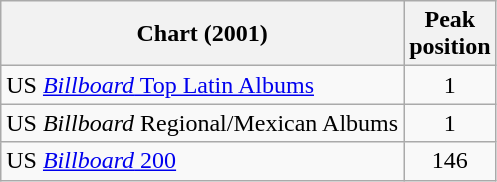<table class="wikitable">
<tr>
<th align="left">Chart (2001)</th>
<th align="left">Peak<br>position</th>
</tr>
<tr>
<td align="left">US <a href='#'><em>Billboard</em> Top Latin Albums</a></td>
<td align="center">1</td>
</tr>
<tr>
<td align="left">US <em>Billboard</em> Regional/Mexican Albums</td>
<td align="center">1</td>
</tr>
<tr>
<td align="left">US <a href='#'><em>Billboard</em> 200</a></td>
<td align="center">146</td>
</tr>
</table>
